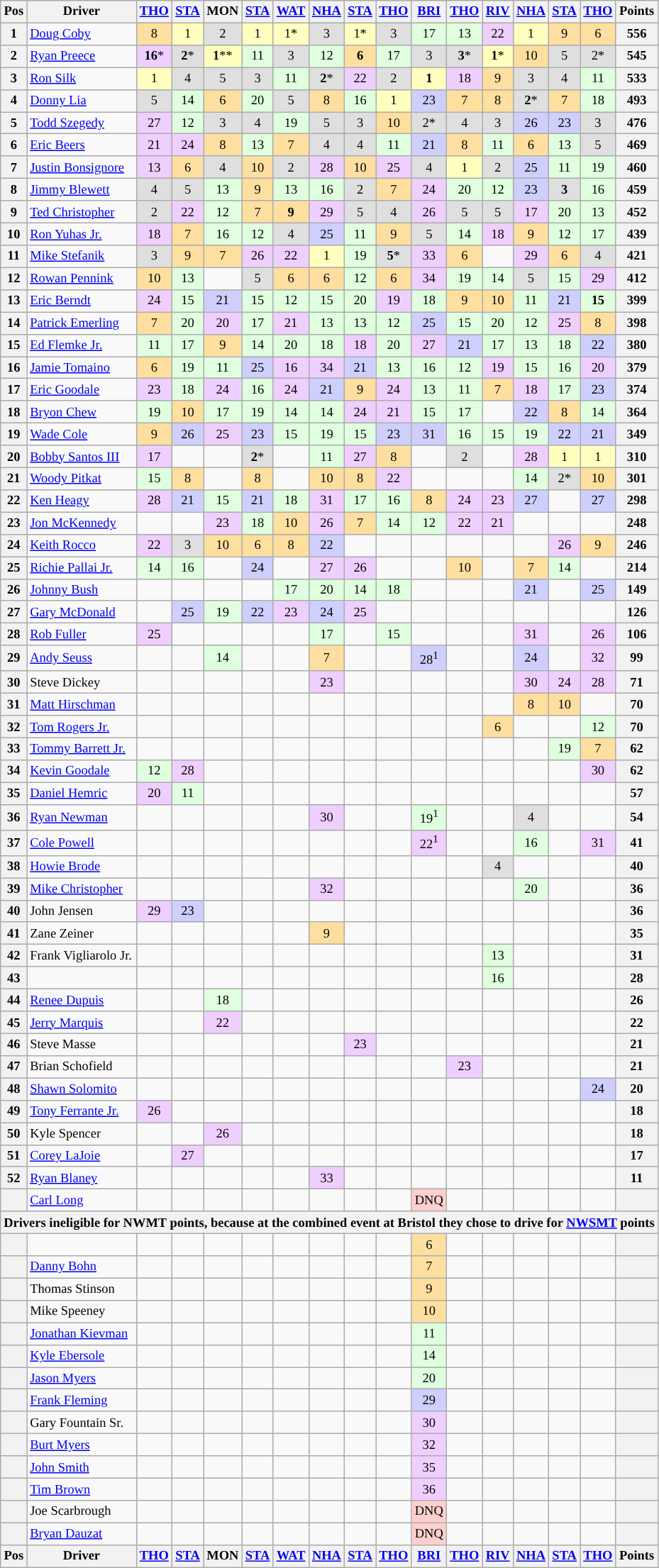<table class="wikitable" style="font-size:77%; text-align:center;">
<tr valign="center">
<th valign="middle">Pos</th>
<th valign="middle">Driver</th>
<th><a href='#'>THO</a></th>
<th><a href='#'>STA</a></th>
<th Monadnock Speedway>MON</th>
<th><a href='#'>STA</a></th>
<th><a href='#'>WAT</a></th>
<th><a href='#'>NHA</a></th>
<th><a href='#'>STA</a></th>
<th><a href='#'>THO</a></th>
<th><a href='#'>BRI</a></th>
<th><a href='#'>THO</a></th>
<th><a href='#'>RIV</a></th>
<th><a href='#'>NHA</a></th>
<th><a href='#'>STA</a></th>
<th><a href='#'>THO</a></th>
<th valign="middle">Points</th>
</tr>
<tr>
<th>1</th>
<td align="left"><a href='#'>Doug Coby</a></td>
<td style="background:#FFDF9F;">8</td>
<td style="background:#FFFFBF;">1</td>
<td style="background:#DFDFDF;">2</td>
<td style="background:#FFFFBF;">1</td>
<td style="background:#FFFFBF;">1*</td>
<td style="background:#DFDFDF;">3</td>
<td style="background:#FFFFBF;">1*</td>
<td style="background:#DFDFDF;">3</td>
<td style="background:#DFFFDF;">17</td>
<td style="background:#DFFFDF;">13</td>
<td style="background:#EFCFFF;">22</td>
<td style="background:#FFFFBF;">1</td>
<td style="background:#FFDF9F;">9</td>
<td style="background:#FFDF9F;'">6</td>
<th>556</th>
</tr>
<tr>
<th>2</th>
<td align="left"><a href='#'>Ryan Preece</a></td>
<td style="background:#EFCFFF;"><strong>16</strong>*</td>
<td style="background:#DFDFDF;"><strong>2</strong>*</td>
<td style="background:#FFFFBF;"><strong>1</strong>**</td>
<td style="background:#DFFFDF;">11</td>
<td style="background:#DFDFDF;">3</td>
<td style="background:#DFFFDF;">12</td>
<td style="background:#FFDF9F;"><strong>6</strong></td>
<td style="background:#DFFFDF;">17</td>
<td style="background:#DFDFDF;">3</td>
<td style="background:#DFDFDF;"><strong>3</strong>*</td>
<td style="background:#FFFFBF;"><strong>1</strong>*</td>
<td style="background:#FFDF9F;">10</td>
<td style="background:#DFDFDF;">5</td>
<td style="background:#DFDFDF;">2*</td>
<th>545</th>
</tr>
<tr>
<th>3</th>
<td align="left"><a href='#'>Ron Silk</a></td>
<td style="background:#FFFFBF;">1</td>
<td style="background:#DFDFDF;">4</td>
<td style="background:#DFDFDF;">5</td>
<td style="background:#DFDFDF;">3</td>
<td style="background:#DFFFDF;">11</td>
<td style="background:#DFDFDF;"><strong>2</strong>*</td>
<td style="background:#EFCFFF;">22</td>
<td style="background:#DFDFDF;">2</td>
<td style="background:#FFFFBF;"><strong>1</strong></td>
<td style="background:#EFCFFF;">18</td>
<td style="background:#FFDF9F;">9</td>
<td style="background:#DFDFDF;">3</td>
<td style="background:#DFDFDF;">4</td>
<td style="background:#DFFFDF;">11</td>
<th>533</th>
</tr>
<tr>
<th>4</th>
<td align="left"><a href='#'>Donny Lia</a></td>
<td style="background:#DFDFDF;">5</td>
<td style="background:#DFFFDF;">14</td>
<td style="background:#FFDF9F;">6</td>
<td style="background:#DFFFDF;">20</td>
<td style="background:#DFDFDF;">5</td>
<td style="background:#FFDF9F;">8</td>
<td style="background:#DFFFDF;">16</td>
<td style="background:#FFFFBF;">1</td>
<td style="background:#CFCFFF;">23</td>
<td style="background:#FFDF9F;">7</td>
<td style="background:#FFDF9F;">8</td>
<td style="background:#DFDFDF;"><strong>2</strong>*</td>
<td style="background:#FFDF9F;">7</td>
<td style="background:#DFFFDF;">18</td>
<th>493</th>
</tr>
<tr>
<th>5</th>
<td align="left"><a href='#'>Todd Szegedy</a></td>
<td style="background:#EFCFFF;">27</td>
<td style="background:#DFFFDF;">12</td>
<td style="background:#DFDFDF;">3</td>
<td style="background:#DFDFDF;">4</td>
<td style="background:#DFFFDF;">19</td>
<td style="background:#DFDFDF;">5</td>
<td style="background:#DFDFDF;">3</td>
<td style="background:#FFDF9F;">10</td>
<td style="background:#DFDFDF;">2*</td>
<td style="background:#DFDFDF;">4</td>
<td style="background:#DFDFDF;">3</td>
<td style="background:#CFCFFF;">26</td>
<td style="background:#CFCFFF;">23</td>
<td style="background:#DFDFDF;">3</td>
<th>476</th>
</tr>
<tr>
<th>6</th>
<td align="left"><a href='#'>Eric Beers</a></td>
<td style="background:#EFCFFF;">21</td>
<td style="background:#EFCFFF;">24</td>
<td style="background:#FFDF9F;">8</td>
<td style="background:#DFFFDF;">13</td>
<td style="background:#FFDF9F;">7</td>
<td style="background:#DFDFDF;">4</td>
<td style="background:#DFDFDF;">4</td>
<td style="background:#DFFFDF;">11</td>
<td style="background:#CFCFFF;">21</td>
<td style="background:#FFDF9F;">8</td>
<td style="background:#DFFFDF;">11</td>
<td style="background:#FFDF9F;">6</td>
<td style="background:#DFFFDF;">13</td>
<td style="background:#DFDFDF;">5</td>
<th>469</th>
</tr>
<tr>
<th>7</th>
<td align="left"><a href='#'>Justin Bonsignore</a></td>
<td style="background:#EFCFFF;">13</td>
<td style="background:#FFDF9F;">6</td>
<td style="background:#DFDFDF;">4</td>
<td style="background:#FFDF9F;">10</td>
<td style="background:#DFDFDF;">2</td>
<td style="background:#EFCFFF;">28</td>
<td style="background:#FFDF9F;">10</td>
<td style="background:#EFCFFF;">25</td>
<td style="background:#DFDFDF;">4</td>
<td style="background:#FFFFBF;">1</td>
<td style="background:#DFDFDF;">2</td>
<td style="background:#CFCFFF;">25</td>
<td style="background:#DFFFDF;">11</td>
<td style="background:#DFFFDF;">19</td>
<th>460</th>
</tr>
<tr>
<th>8</th>
<td align="left"><a href='#'>Jimmy Blewett</a></td>
<td style="background:#DFDFDF;">4</td>
<td style="background:#DFDFDF;">5</td>
<td style="background:#DFFFDF;">13</td>
<td style="background:#FFDF9F;">9</td>
<td style="background:#DFFFDF;">13</td>
<td style="background:#DFFFDF;">16</td>
<td style="background:#DFDFDF;">2</td>
<td style="background:#FFDF9F;">7</td>
<td style="background:#EFCFFF;">24</td>
<td style="background:#DFFFDF;">20</td>
<td style="background:#DFFFDF;">12</td>
<td style="background:#CFCFFF;">23</td>
<td style="background:#DFDFDF;"><strong>3</strong></td>
<td style="background:#DFFFDF;">16</td>
<th>459</th>
</tr>
<tr>
<th>9</th>
<td align="left"><a href='#'>Ted Christopher</a></td>
<td style="background:#DFDFDF;">2</td>
<td style="background:#EFCFFF;">22</td>
<td style="background:#DFFFDF;">12</td>
<td style="background:#FFDF9F;">7</td>
<td style="background:#FFDF9F;"><strong>9</strong></td>
<td style="background:#EFCFFF;">29</td>
<td style="background:#DFDFDF;">5</td>
<td style="background:#DFDFDF;">4</td>
<td style="background:#EFCFFF;">26</td>
<td style="background:#DFDFDF;">5</td>
<td style="background:#DFDFDF;">5</td>
<td style="background:#EFCFFF;">17</td>
<td style="background:#DFFFDF;">20</td>
<td style="background:#DFFFDF;">13</td>
<th>452</th>
</tr>
<tr>
<th>10</th>
<td align="left"><a href='#'>Ron Yuhas Jr.</a></td>
<td style="background:#EFCFFF;">18</td>
<td style="background:#FFDF9F;">7</td>
<td style="background:#DFFFDF;">16</td>
<td style="background:#DFFFDF;">12</td>
<td style="background:#DFDFDF;">4</td>
<td style="background:#CFCFFF;">25</td>
<td style="background:#DFFFDF;">11</td>
<td style="background:#FFDF9F;">9</td>
<td style="background:#DFDFDF;">5</td>
<td style="background:#DFFFDF;">14</td>
<td style="background:#EFCFFF;">18</td>
<td style="background:#FFDF9F;">9</td>
<td style="background:#DFFFDF;">12</td>
<td style="background:#DFFFDF;">17</td>
<th>439</th>
</tr>
<tr>
<th>11</th>
<td align="left"><a href='#'>Mike Stefanik</a></td>
<td style="background:#DFDFDF;">3</td>
<td style="background:#FFDF9F;">9</td>
<td style="background:#FFDF9F;">7</td>
<td style="background:#EFCFFF;">26</td>
<td style="background:#EFCFFF;">22</td>
<td style="background:#FFFFBF;">1</td>
<td style="background:#DFFFDF;">19</td>
<td style="background:#DFDFDF;"><strong>5</strong>*</td>
<td style="background:#EFCFFF;">33</td>
<td style="background:#FFDF9F;">6</td>
<td></td>
<td style="background:#EFCFFF;">29</td>
<td style="background:#FFDF9F;">6</td>
<td style="background:#DFDFDF;">4</td>
<th>421</th>
</tr>
<tr>
<th>12</th>
<td align="left"><a href='#'>Rowan Pennink</a></td>
<td style="background:#FFDF9F;">10</td>
<td style="background:#DFFFDF;">13</td>
<td></td>
<td style="background:#DFDFDF;">5</td>
<td style="background:#FFDF9F;">6</td>
<td style="background:#FFDF9F;">6</td>
<td style="background:#DFFFDF;">12</td>
<td style="background:#FFDF9F;">6</td>
<td style="background:#EFCFFF;">34</td>
<td style="background:#DFFFDF;">19</td>
<td style="background:#DFFFDF;">14</td>
<td style="background:#DFDFDF;">5</td>
<td style="background:#DFFFDF;">15</td>
<td style="background:#EFCFFF;">29</td>
<th>412</th>
</tr>
<tr>
<th>13</th>
<td align="left"><a href='#'>Eric Berndt</a></td>
<td style="background:#EFCFFF;">24</td>
<td style="background:#DFFFDF;">15</td>
<td style="background:#CFCFFF;">21</td>
<td style="background:#DFFFDF;">15</td>
<td style="background:#DFFFDF;">12</td>
<td style="background:#DFFFDF;">15</td>
<td style="background:#DFFFDF;">20</td>
<td style="background:#EFCFFF;">19</td>
<td style="background:#DFFFDF;">18</td>
<td style="background:#FFDF9F;">9</td>
<td style="background:#FFDF9F;">10</td>
<td style="background:#DFFFDF;">11</td>
<td style="background:#CFCFFF;">21</td>
<td style="background:#DFFFDF;"><strong>15</strong></td>
<th>399</th>
</tr>
<tr>
<th>14</th>
<td align="left"><a href='#'>Patrick Emerling</a></td>
<td style="background:#FFDF9F;">7</td>
<td style="background:#DFFFDF;">20</td>
<td style="background:#EFCFFF;">20</td>
<td style="background:#DFFFDF;">17</td>
<td style="background:#EFCFFF;">21</td>
<td style="background:#DFFFDF;">13</td>
<td style="background:#DFFFDF;">13</td>
<td style="background:#DFFFDF;">12</td>
<td style="background:#CFCFFF;">25</td>
<td style="background:#DFFFDF;">15</td>
<td style="background:#DFFFDF;">20</td>
<td style="background:#DFFFDF;">12</td>
<td style="background:#EFCFFF;">25</td>
<td style="background:#FFDF9F;">8</td>
<th>398</th>
</tr>
<tr>
<th>15</th>
<td align="left"><a href='#'>Ed Flemke Jr.</a></td>
<td style="background:#DFFFDF;">11</td>
<td style="background:#DFFFDF;">17</td>
<td style="background:#FFDF9F;">9</td>
<td style="background:#DFFFDF;">14</td>
<td style="background:#DFFFDF;">20</td>
<td style="background:#DFFFDF;">18</td>
<td style="background:#EFCFFF;">18</td>
<td style="background:#DFFFDF;">20</td>
<td style="background:#EFCFFF;">27</td>
<td style="background:#CFCFFF;">21</td>
<td style="background:#DFFFDF;">17</td>
<td style="background:#DFFFDF;">13</td>
<td style="background:#DFFFDF;">18</td>
<td style="background:#CFCFFF;">22</td>
<th>380</th>
</tr>
<tr>
<th>16</th>
<td align="left"><a href='#'>Jamie Tomaino</a></td>
<td style="background:#FFDF9F;">6</td>
<td style="background:#DFFFDF;">19</td>
<td style="background:#DFFFDF;">11</td>
<td style="background:#CFCFFF;">25</td>
<td style="background:#EFCFFF;">16</td>
<td style="background:#EFCFFF;">34</td>
<td style="background:#CFCFFF;">21</td>
<td style="background:#DFFFDF;">13</td>
<td style="background:#DFFFDF;">16</td>
<td style="background:#DFFFDF;">12</td>
<td style="background:#EFCFFF;">19</td>
<td style="background:#DFFFDF;">15</td>
<td style="background:#DFFFDF;">16</td>
<td style="background:#EFCFFF;">20</td>
<th>379</th>
</tr>
<tr>
<th>17</th>
<td align="left"><a href='#'>Eric Goodale</a></td>
<td style="background:#EFCFFF;">23</td>
<td style="background:#DFFFDF;">18</td>
<td style="background:#EFCFFF;">24</td>
<td style="background:#DFFFDF;">16</td>
<td style="background:#EFCFFF;">24</td>
<td style="background:#CFCFFF;">21</td>
<td style="background:#FFDF9F;">9</td>
<td style="background:#EFCFFF;">24</td>
<td style="background:#DFFFDF;">13</td>
<td style="background:#DFFFDF;">11</td>
<td style="background:#FFDF9F;">7</td>
<td style="background:#EFCFFF;">18</td>
<td style="background:#DFFFDF;">17</td>
<td style="background:#CFCFFF;">23</td>
<th>374</th>
</tr>
<tr>
<th>18</th>
<td align="left"><a href='#'>Bryon Chew</a></td>
<td style="background:#DFFFDF;">19</td>
<td style="background:#FFDF9F;">10</td>
<td style="background:#DFFFDF;">17</td>
<td style="background:#DFFFDF;">19</td>
<td style="background:#DFFFDF;">14</td>
<td style="background:#DFFFDF;">14</td>
<td style="background:#EFCFFF;">24</td>
<td style="background:#EFCFFF;">21</td>
<td style="background:#DFFFDF;">15</td>
<td style="background:#DFFFDF;">17</td>
<td></td>
<td style="background:#CFCFFF;">22</td>
<td style="background:#FFDF9F;">8</td>
<td style="background:#DFFFDF;">14</td>
<th>364</th>
</tr>
<tr>
<th>19</th>
<td align="left"><a href='#'>Wade Cole</a></td>
<td style="background:#FFDF9F;">9</td>
<td style="background:#CFCFFF;">26</td>
<td style="background:#EFCFFF;">25</td>
<td style="background:#CFCFFF;">23</td>
<td style="background:#DFFFDF;">15</td>
<td style="background:#DFFFDF;">19</td>
<td style="background:#DFFFDF;">15</td>
<td style="background:#CFCFFF;">23</td>
<td style="background:#CFCFFF;">31</td>
<td style="background:#DFFFDF;">16</td>
<td style="background:#DFFFDF;">15</td>
<td style="background:#DFFFDF;">19</td>
<td style="background:#CFCFFF;">22</td>
<td style="background:#CFCFFF;">21</td>
<th>349</th>
</tr>
<tr>
<th>20</th>
<td align="left"><a href='#'>Bobby Santos III</a></td>
<td style="background:#EFCFFF;">17</td>
<td></td>
<td></td>
<td style="background:#DFDFDF;"><strong>2</strong>*</td>
<td></td>
<td style="background:#DFFFDF;">11</td>
<td style="background:#EFCFFF;">27</td>
<td style="background:#FFDF9F;">8</td>
<td></td>
<td style="background:#DFDFDF;">2</td>
<td></td>
<td style="background:#EFCFFF;">28</td>
<td style="background:#FFFFBF;">1</td>
<td style="background:#FFFFBF;">1</td>
<th>310</th>
</tr>
<tr>
<th>21</th>
<td align="left"><a href='#'>Woody Pitkat</a></td>
<td style="background:#DFFFDF;">15</td>
<td style="background:#FFDF9F;">8</td>
<td></td>
<td style="background:#FFDF9F;">8</td>
<td></td>
<td style="background:#FFDF9F;">10</td>
<td style="background:#FFDF9F;">8</td>
<td style="background:#EFCFFF;">22</td>
<td></td>
<td></td>
<td></td>
<td style="background:#DFFFDF;">14</td>
<td style="background:#DFDFDF;">2*</td>
<td style="background:#FFDF9F;">10</td>
<th>301</th>
</tr>
<tr>
<th>22</th>
<td align="left"><a href='#'>Ken Heagy</a></td>
<td style="background:#EFCFFF;">28</td>
<td style="background:#CFCFFF;">21</td>
<td style="background:#DFFFDF;">15</td>
<td style="background:#CFCFFF;">21</td>
<td style="background:#DFFFDF;">18</td>
<td style="background:#EFCFFF;">31</td>
<td style="background:#DFFFDF;">17</td>
<td style="background:#DFFFDF;">16</td>
<td style="background:#FFDF9F;">8</td>
<td style="background:#EFCFFF;">24</td>
<td style="background:#EFCFFF;">23</td>
<td style="background:#CFCFFF;">27</td>
<td></td>
<td style="background:#CFCFFF;">27</td>
<th>298</th>
</tr>
<tr>
<th>23</th>
<td align="left"><a href='#'>Jon McKennedy</a></td>
<td></td>
<td></td>
<td style="background:#EFCFFF;">23</td>
<td style="background:#DFFFDF;">18</td>
<td style="background:#FFDF9F;">10</td>
<td style="background:#EFCFFF;">26</td>
<td style="background:#FFDF9F;">7</td>
<td style="background:#DFFFDF;">14</td>
<td style="background:#DFFFDF;">12</td>
<td style="background:#EFCFFF;">22</td>
<td style="background:#EFCFFF;">21</td>
<td></td>
<td></td>
<td></td>
<th>248</th>
</tr>
<tr>
<th>24</th>
<td align="left"><a href='#'>Keith Rocco</a></td>
<td style="background:#EFCFFF;">22</td>
<td style="background:#DFDFDF;">3</td>
<td style="background:#FFDF9F;">10</td>
<td style="background:#FFDF9F;">6</td>
<td style="background:#FFDF9F;">8</td>
<td style="background:#CFCFFF;">22</td>
<td></td>
<td></td>
<td></td>
<td></td>
<td></td>
<td></td>
<td style="background:#EFCFFF;">26</td>
<td style="background:#FFDF9F;">9</td>
<th>246</th>
</tr>
<tr>
<th>25</th>
<td align="left"><a href='#'>Richie Pallai Jr.</a></td>
<td style="background:#DFFFDF;">14</td>
<td style="background:#DFFFDF;">16</td>
<td></td>
<td style="background:#CFCFFF;">24</td>
<td></td>
<td style="background:#EFCFFF;">27</td>
<td style="background:#EFCFFF;">26</td>
<td></td>
<td></td>
<td style="background:#FFDF9F;">10</td>
<td></td>
<td style="background:#FFDF9F;">7</td>
<td style="background:#DFFFDF;">14</td>
<td></td>
<th>214</th>
</tr>
<tr>
<th>26</th>
<td align="left"><a href='#'>Johnny Bush</a></td>
<td></td>
<td></td>
<td></td>
<td></td>
<td style="background:#DFFFDF;">17</td>
<td style="background:#DFFFDF;">20</td>
<td style="background:#DFFFDF;">14</td>
<td style="background:#DFFFDF;">18</td>
<td></td>
<td></td>
<td></td>
<td style="background:#CFCFFF;">21</td>
<td></td>
<td style="background:#CFCFFF;">25</td>
<th>149</th>
</tr>
<tr>
<th>27</th>
<td align="left"><a href='#'>Gary McDonald</a></td>
<td></td>
<td style="background:#CFCFFF;">25</td>
<td style="background:#DFFFDF;">19</td>
<td style="background:#CFCFFF;">22</td>
<td style="background:#EFCFFF;">23</td>
<td style="background:#CFCFFF;">24</td>
<td style="background:#EFCFFF;">25</td>
<td></td>
<td></td>
<td></td>
<td></td>
<td></td>
<td></td>
<td></td>
<th>126</th>
</tr>
<tr>
<th>28</th>
<td align="left"><a href='#'>Rob Fuller</a></td>
<td style="background:#EFCFFF;">25</td>
<td></td>
<td></td>
<td></td>
<td></td>
<td style="background:#DFFFDF;">17</td>
<td></td>
<td style="background:#DFFFDF;">15</td>
<td></td>
<td></td>
<td></td>
<td style="background:#EFCFFF;">31</td>
<td></td>
<td style="background:#EFCFFF;">26</td>
<th>106</th>
</tr>
<tr>
<th>29</th>
<td align="left"><a href='#'>Andy Seuss</a></td>
<td></td>
<td></td>
<td style="background:#DFFFDF;">14</td>
<td></td>
<td></td>
<td style="background:#FFDF9F;">7</td>
<td></td>
<td></td>
<td style="background:#CFCFFF;">28<sup>1</sup></td>
<td></td>
<td></td>
<td style="background:#CFCFFF;">24</td>
<td></td>
<td style="background:#EFCFFF;">32</td>
<th>99</th>
</tr>
<tr>
<th>30</th>
<td align="left">Steve Dickey</td>
<td></td>
<td></td>
<td></td>
<td></td>
<td></td>
<td style="background:#EFCFFF;">23</td>
<td></td>
<td></td>
<td></td>
<td></td>
<td></td>
<td style="background:#EFCFFF;">30</td>
<td style="background:#EFCFFF;">24</td>
<td style="background:#EFCFFF;">28</td>
<th>71</th>
</tr>
<tr>
<th>31</th>
<td align="left"><a href='#'>Matt Hirschman</a></td>
<td></td>
<td></td>
<td></td>
<td></td>
<td></td>
<td></td>
<td></td>
<td></td>
<td></td>
<td></td>
<td></td>
<td style="background:#FFDF9F;">8</td>
<td style="background:#FFDF9F;">10</td>
<td></td>
<th>70</th>
</tr>
<tr>
<th>32</th>
<td align="left"><a href='#'>Tom Rogers Jr.</a></td>
<td></td>
<td></td>
<td></td>
<td></td>
<td></td>
<td></td>
<td></td>
<td></td>
<td></td>
<td></td>
<td style="background:#FFDF9F;">6</td>
<td></td>
<td></td>
<td style="background:#DFFFDF;">12</td>
<th>70</th>
</tr>
<tr>
<th>33</th>
<td align="left"><a href='#'>Tommy Barrett Jr.</a></td>
<td></td>
<td></td>
<td></td>
<td></td>
<td></td>
<td></td>
<td></td>
<td></td>
<td></td>
<td></td>
<td></td>
<td></td>
<td style="background:#DFFFDF;">19</td>
<td style="background:#FFDF9F;">7</td>
<th>62</th>
</tr>
<tr>
<th>34</th>
<td align="left"><a href='#'>Kevin Goodale</a></td>
<td style="background:#DFFFDF;">12</td>
<td style="background:#EFCFFF;">28</td>
<td></td>
<td></td>
<td></td>
<td></td>
<td></td>
<td></td>
<td></td>
<td></td>
<td></td>
<td></td>
<td></td>
<td style="background:#EFCFFF;">30</td>
<th>62</th>
</tr>
<tr>
<th>35</th>
<td align="left"><a href='#'>Daniel Hemric</a></td>
<td style="background:#EFCFFF;">20</td>
<td style="background:#DFFFDF;">11</td>
<td></td>
<td></td>
<td></td>
<td></td>
<td></td>
<td></td>
<td></td>
<td></td>
<td></td>
<td></td>
<td></td>
<td></td>
<th>57</th>
</tr>
<tr>
<th>36</th>
<td align="left"><a href='#'>Ryan Newman</a></td>
<td></td>
<td></td>
<td></td>
<td></td>
<td></td>
<td style="background:#EFCFFF;">30</td>
<td></td>
<td></td>
<td style="background:#DFFFDF;">19<sup>1</sup></td>
<td></td>
<td></td>
<td style="background:#DFDFDF;">4</td>
<td></td>
<td></td>
<th>54</th>
</tr>
<tr>
<th>37</th>
<td align="left"><a href='#'>Cole Powell</a></td>
<td></td>
<td></td>
<td></td>
<td></td>
<td></td>
<td></td>
<td></td>
<td></td>
<td style="background:#EFCFFF;">22<sup>1</sup></td>
<td></td>
<td></td>
<td style="background:#DFFFDF;">16</td>
<td></td>
<td style="background:#EFCFFF;">31</td>
<th>41</th>
</tr>
<tr>
<th>38</th>
<td align="left"><a href='#'>Howie Brode</a></td>
<td></td>
<td></td>
<td></td>
<td></td>
<td></td>
<td></td>
<td></td>
<td></td>
<td></td>
<td></td>
<td style="background:#DFDFDF;">4</td>
<td></td>
<td></td>
<td></td>
<th>40</th>
</tr>
<tr>
<th>39</th>
<td align="left"><a href='#'>Mike Christopher</a></td>
<td></td>
<td></td>
<td></td>
<td></td>
<td></td>
<td style="background:#EFCFFF;">32</td>
<td></td>
<td></td>
<td></td>
<td></td>
<td></td>
<td style="background:#DFFFDF;">20</td>
<td></td>
<td></td>
<th>36</th>
</tr>
<tr>
<th>40</th>
<td align="left">John Jensen</td>
<td style="background:#EFCFFF;">29</td>
<td style="background:#CFCFFF;">23</td>
<td></td>
<td></td>
<td></td>
<td></td>
<td></td>
<td></td>
<td></td>
<td></td>
<td></td>
<td></td>
<td></td>
<td></td>
<th>36</th>
</tr>
<tr>
<th>41</th>
<td align="left">Zane Zeiner</td>
<td></td>
<td></td>
<td></td>
<td></td>
<td></td>
<td style="background:#FFDF9F;">9</td>
<td></td>
<td></td>
<td></td>
<td></td>
<td></td>
<td></td>
<td></td>
<td></td>
<th>35</th>
</tr>
<tr>
<th>42</th>
<td align="left">Frank Vigliarolo Jr.</td>
<td></td>
<td></td>
<td></td>
<td></td>
<td></td>
<td></td>
<td></td>
<td></td>
<td></td>
<td></td>
<td style="background:#DFFFDF;">13</td>
<td></td>
<td></td>
<td></td>
<th>31</th>
</tr>
<tr>
<th>43</th>
<td align="left"></td>
<td></td>
<td></td>
<td></td>
<td></td>
<td></td>
<td></td>
<td></td>
<td></td>
<td></td>
<td></td>
<td style="background:#DFFFDF;">16</td>
<td></td>
<td></td>
<td></td>
<th>28</th>
</tr>
<tr>
<th>44</th>
<td align="left"><a href='#'>Renee Dupuis</a></td>
<td></td>
<td></td>
<td style="background:#DFFFDF;">18</td>
<td></td>
<td></td>
<td></td>
<td></td>
<td></td>
<td></td>
<td></td>
<td></td>
<td></td>
<td></td>
<td></td>
<th>26</th>
</tr>
<tr>
<th>45</th>
<td align="left"><a href='#'>Jerry Marquis</a></td>
<td></td>
<td></td>
<td style="background:#EFCFFF;">22</td>
<td></td>
<td></td>
<td></td>
<td></td>
<td></td>
<td></td>
<td></td>
<td></td>
<td></td>
<td></td>
<td></td>
<th>22</th>
</tr>
<tr>
<th>46</th>
<td align="left">Steve Masse</td>
<td></td>
<td></td>
<td></td>
<td></td>
<td></td>
<td></td>
<td style="background:#EFCFFF;">23</td>
<td></td>
<td></td>
<td></td>
<td></td>
<td></td>
<td></td>
<td></td>
<th>21</th>
</tr>
<tr>
<th>47</th>
<td align="left">Brian Schofield</td>
<td></td>
<td></td>
<td></td>
<td></td>
<td></td>
<td></td>
<td></td>
<td></td>
<td></td>
<td style="background:#EFCFFF;">23</td>
<td></td>
<td></td>
<td></td>
<td></td>
<th>21</th>
</tr>
<tr>
<th>48</th>
<td align="left"><a href='#'>Shawn Solomito</a></td>
<td></td>
<td></td>
<td></td>
<td></td>
<td></td>
<td></td>
<td></td>
<td></td>
<td></td>
<td></td>
<td></td>
<td></td>
<td></td>
<td style="background:#CFCFFF;">24</td>
<th>20</th>
</tr>
<tr>
<th>49</th>
<td align="left"><a href='#'>Tony Ferrante Jr.</a></td>
<td style="background:#EFCFFF;">26</td>
<td></td>
<td></td>
<td></td>
<td></td>
<td></td>
<td></td>
<td></td>
<td></td>
<td></td>
<td></td>
<td></td>
<td></td>
<td></td>
<th>18</th>
</tr>
<tr>
<th>50</th>
<td align="left">Kyle Spencer</td>
<td></td>
<td></td>
<td style="background:#EFCFFF;">26</td>
<td></td>
<td></td>
<td></td>
<td></td>
<td></td>
<td></td>
<td></td>
<td></td>
<td></td>
<td></td>
<td></td>
<th>18</th>
</tr>
<tr>
<th>51</th>
<td align="left"><a href='#'>Corey LaJoie</a></td>
<td></td>
<td style="background:#EFCFFF;">27</td>
<td></td>
<td></td>
<td></td>
<td></td>
<td></td>
<td></td>
<td></td>
<td></td>
<td></td>
<td></td>
<td></td>
<td></td>
<th>17</th>
</tr>
<tr>
<th>52</th>
<td align="left"><a href='#'>Ryan Blaney</a></td>
<td></td>
<td></td>
<td></td>
<td></td>
<td></td>
<td style="background:#EFCFFF;">33</td>
<td></td>
<td></td>
<td></td>
<td></td>
<td></td>
<td></td>
<td></td>
<td></td>
<th>11</th>
</tr>
<tr>
<th></th>
<td align="left"><a href='#'>Carl Long</a></td>
<td></td>
<td></td>
<td></td>
<td></td>
<td></td>
<td></td>
<td></td>
<td></td>
<td style="background:#FFCFCF;">DNQ</td>
<td></td>
<td></td>
<td></td>
<td></td>
<td></td>
<th></th>
</tr>
<tr>
<th colspan=18>Drivers ineligible for NWMT points, because at the combined event at Bristol they chose to drive for <a href='#'>NWSMT</a> points</th>
</tr>
<tr>
<th></th>
<td align="left"></td>
<td></td>
<td></td>
<td></td>
<td></td>
<td></td>
<td></td>
<td></td>
<td></td>
<td style="background:#FFDF9F;">6</td>
<td></td>
<td></td>
<td></td>
<td></td>
<td></td>
<th></th>
</tr>
<tr>
<th></th>
<td align="left"><a href='#'>Danny Bohn</a></td>
<td></td>
<td></td>
<td></td>
<td></td>
<td></td>
<td></td>
<td></td>
<td></td>
<td style="background:#FFDF9F;">7</td>
<td></td>
<td></td>
<td></td>
<td></td>
<td></td>
<th></th>
</tr>
<tr>
<th></th>
<td align="left">Thomas Stinson</td>
<td></td>
<td></td>
<td></td>
<td></td>
<td></td>
<td></td>
<td></td>
<td></td>
<td style="background:#FFDF9F;">9</td>
<td></td>
<td></td>
<td></td>
<td></td>
<td></td>
<th></th>
</tr>
<tr>
<th></th>
<td align="left">Mike Speeney</td>
<td></td>
<td></td>
<td></td>
<td></td>
<td></td>
<td></td>
<td></td>
<td></td>
<td style="background:#FFDF9F;">10</td>
<td></td>
<td></td>
<td></td>
<td></td>
<td></td>
<th></th>
</tr>
<tr>
<th></th>
<td align="left"><a href='#'>Jonathan Kievman</a></td>
<td></td>
<td></td>
<td></td>
<td></td>
<td></td>
<td></td>
<td></td>
<td></td>
<td style="background:#DFFFDF;">11</td>
<td></td>
<td></td>
<td></td>
<td></td>
<td></td>
<th></th>
</tr>
<tr>
<th></th>
<td align="left"><a href='#'>Kyle Ebersole</a></td>
<td></td>
<td></td>
<td></td>
<td></td>
<td></td>
<td></td>
<td></td>
<td></td>
<td style="background:#DFFFDF;">14</td>
<td></td>
<td></td>
<td></td>
<td></td>
<td></td>
<th></th>
</tr>
<tr>
<th></th>
<td align="left"><a href='#'>Jason Myers</a></td>
<td></td>
<td></td>
<td></td>
<td></td>
<td></td>
<td></td>
<td></td>
<td></td>
<td style="background:#DFFFDF;">20</td>
<td></td>
<td></td>
<td></td>
<td></td>
<td></td>
<th></th>
</tr>
<tr>
<th></th>
<td align="left"><a href='#'>Frank Fleming</a></td>
<td></td>
<td></td>
<td></td>
<td></td>
<td></td>
<td></td>
<td></td>
<td></td>
<td style="background:#CFCFFF;">29</td>
<td></td>
<td></td>
<td></td>
<td></td>
<td></td>
<th></th>
</tr>
<tr>
<th></th>
<td align="left">Gary Fountain Sr.</td>
<td></td>
<td></td>
<td></td>
<td></td>
<td></td>
<td></td>
<td></td>
<td></td>
<td style="background:#EFCFFF;">30</td>
<td></td>
<td></td>
<td></td>
<td></td>
<td></td>
<th></th>
</tr>
<tr>
<th></th>
<td align="left"><a href='#'>Burt Myers</a></td>
<td></td>
<td></td>
<td></td>
<td></td>
<td></td>
<td></td>
<td></td>
<td></td>
<td style="background:#EFCFFF;">32</td>
<td></td>
<td></td>
<td></td>
<td></td>
<td></td>
<th></th>
</tr>
<tr>
<th></th>
<td align="left"><a href='#'>John Smith</a></td>
<td></td>
<td></td>
<td></td>
<td></td>
<td></td>
<td></td>
<td></td>
<td></td>
<td style="background:#EFCFFF;">35</td>
<td></td>
<td></td>
<td></td>
<td></td>
<td></td>
<th></th>
</tr>
<tr>
<th></th>
<td align="left"><a href='#'>Tim Brown</a></td>
<td></td>
<td></td>
<td></td>
<td></td>
<td></td>
<td></td>
<td></td>
<td></td>
<td style="background:#EFCFFF;">36</td>
<td></td>
<td></td>
<td></td>
<td></td>
<td></td>
<th></th>
</tr>
<tr>
<th></th>
<td align="left">Joe Scarbrough</td>
<td></td>
<td></td>
<td></td>
<td></td>
<td></td>
<td></td>
<td></td>
<td></td>
<td style="background:#FFCFCF;">DNQ</td>
<td></td>
<td></td>
<td></td>
<td></td>
<td></td>
<th></th>
</tr>
<tr>
<th></th>
<td align="left"><a href='#'>Bryan Dauzat</a></td>
<td></td>
<td></td>
<td></td>
<td></td>
<td></td>
<td></td>
<td></td>
<td></td>
<td style="background:#FFCFCF;">DNQ</td>
<td></td>
<td></td>
<td></td>
<td></td>
<td></td>
<th></th>
</tr>
<tr valign="center">
<th valign="middle">Pos</th>
<th valign="middle">Driver</th>
<th><a href='#'>THO</a></th>
<th><a href='#'>STA</a></th>
<th Monadnock Speedway>MON</th>
<th><a href='#'>STA</a></th>
<th><a href='#'>WAT</a></th>
<th><a href='#'>NHA</a></th>
<th><a href='#'>STA</a></th>
<th><a href='#'>THO</a></th>
<th><a href='#'>BRI</a></th>
<th><a href='#'>THO</a></th>
<th><a href='#'>RIV</a></th>
<th><a href='#'>NHA</a></th>
<th><a href='#'>STA</a></th>
<th><a href='#'>THO</a></th>
<th valign="middle">Points</th>
</tr>
</table>
